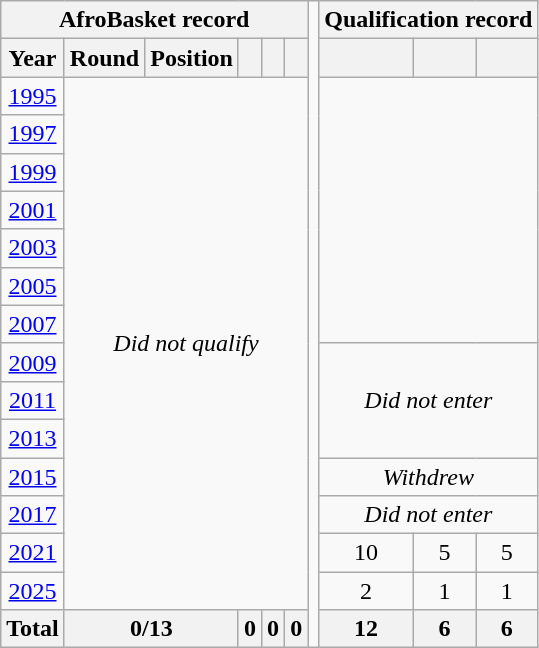<table class="wikitable" style="text-align:center;">
<tr>
<th colspan="6">AfroBasket record</th>
<td rowspan="17"></td>
<th colspan="4">Qualification record</th>
</tr>
<tr>
<th>Year</th>
<th>Round</th>
<th>Position</th>
<th></th>
<th></th>
<th></th>
<th></th>
<th></th>
<th></th>
</tr>
<tr>
<td> <a href='#'>1995</a></td>
<td colspan="5" rowspan="14"><em>Did not qualify</em></td>
<td colspan="3" rowspan="7"></td>
</tr>
<tr>
<td> <a href='#'>1997</a></td>
</tr>
<tr>
<td> <a href='#'>1999</a></td>
</tr>
<tr>
<td> <a href='#'>2001</a></td>
</tr>
<tr>
<td> <a href='#'>2003</a></td>
</tr>
<tr>
<td> <a href='#'>2005</a></td>
</tr>
<tr>
<td> <a href='#'>2007</a></td>
</tr>
<tr>
<td> <a href='#'>2009</a></td>
<td colspan="3" rowspan="3"><em>Did not enter</em></td>
</tr>
<tr>
<td> <a href='#'>2011</a></td>
</tr>
<tr>
<td> <a href='#'>2013</a></td>
</tr>
<tr>
<td> <a href='#'>2015</a></td>
<td colspan="3"><em>Withdrew</em></td>
</tr>
<tr>
<td>  <a href='#'>2017</a></td>
<td colspan="3"><em>Did not enter</em></td>
</tr>
<tr>
<td> <a href='#'>2021</a></td>
<td>10</td>
<td>5</td>
<td>5</td>
</tr>
<tr>
<td> <a href='#'>2025</a></td>
<td>2</td>
<td>1</td>
<td>1</td>
</tr>
<tr>
<th>Total</th>
<th colspan="2">0/13</th>
<th>0</th>
<th>0</th>
<th>0</th>
<th>12</th>
<th>6</th>
<th>6</th>
</tr>
</table>
